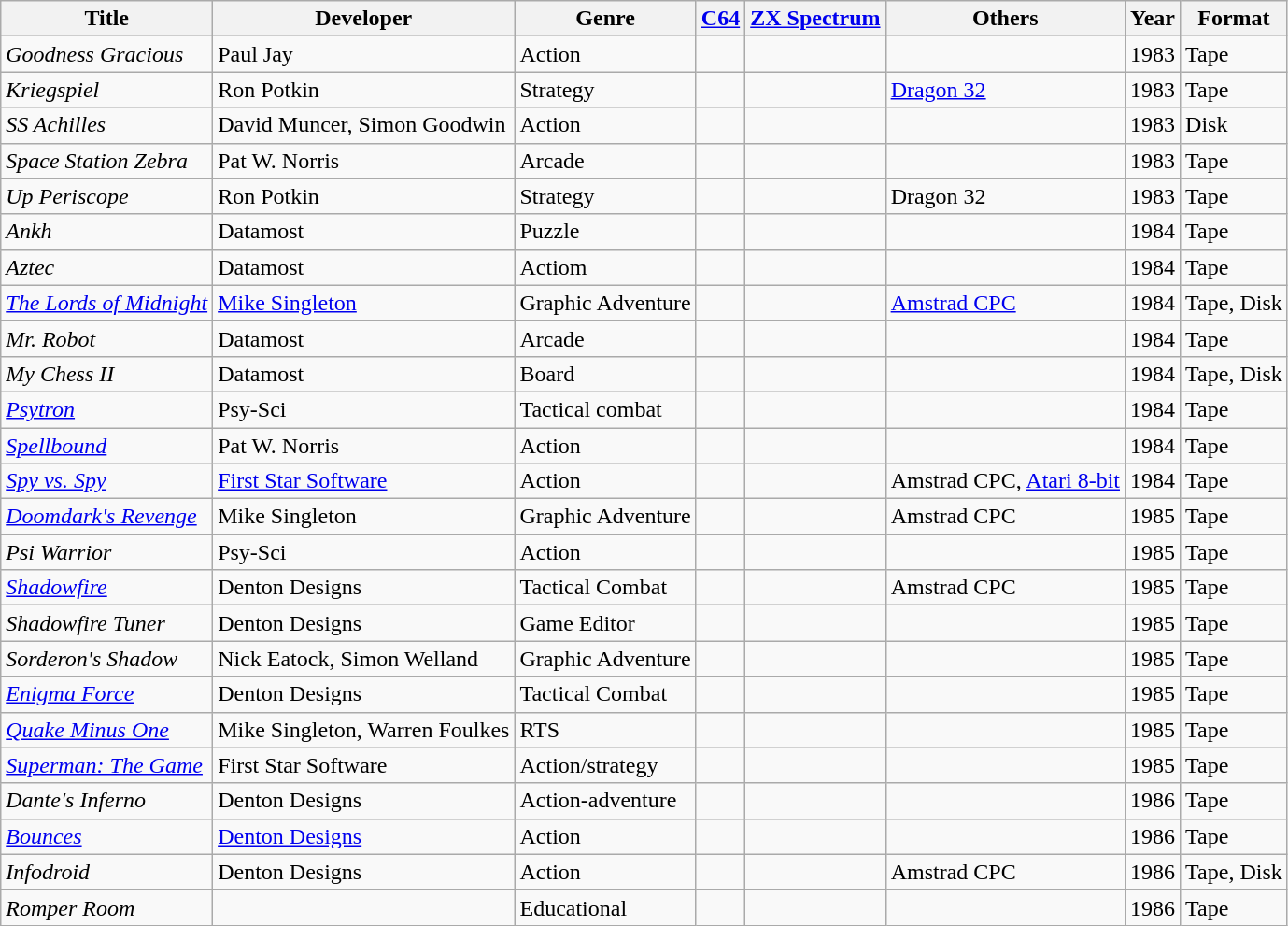<table class="wikitable sortable" border="1">
<tr>
<th>Title</th>
<th>Developer</th>
<th>Genre</th>
<th><a href='#'>C64</a></th>
<th><a href='#'>ZX Spectrum</a></th>
<th>Others</th>
<th>Year</th>
<th>Format</th>
</tr>
<tr>
<td><em>Goodness Gracious</em></td>
<td>Paul Jay</td>
<td>Action</td>
<td></td>
<td></td>
<td></td>
<td>1983</td>
<td>Tape</td>
</tr>
<tr>
<td><em>Kriegspiel</em></td>
<td>Ron Potkin</td>
<td>Strategy</td>
<td></td>
<td></td>
<td><a href='#'>Dragon 32</a></td>
<td>1983</td>
<td>Tape</td>
</tr>
<tr>
<td><em>SS Achilles</em></td>
<td>David Muncer, Simon Goodwin</td>
<td>Action</td>
<td></td>
<td></td>
<td></td>
<td>1983</td>
<td>Disk</td>
</tr>
<tr>
<td><em>Space Station Zebra</em></td>
<td>Pat W. Norris</td>
<td>Arcade</td>
<td></td>
<td></td>
<td></td>
<td>1983</td>
<td>Tape</td>
</tr>
<tr>
<td><em>Up Periscope</em></td>
<td>Ron Potkin</td>
<td>Strategy</td>
<td></td>
<td></td>
<td>Dragon 32</td>
<td>1983</td>
<td>Tape</td>
</tr>
<tr>
<td><em>Ankh</em></td>
<td>Datamost</td>
<td>Puzzle</td>
<td></td>
<td></td>
<td></td>
<td>1984</td>
<td>Tape</td>
</tr>
<tr>
<td><em>Aztec</em></td>
<td>Datamost</td>
<td>Actiom</td>
<td></td>
<td></td>
<td></td>
<td>1984</td>
<td>Tape</td>
</tr>
<tr>
<td><em><a href='#'>The Lords of Midnight</a></em></td>
<td><a href='#'>Mike Singleton</a></td>
<td>Graphic Adventure</td>
<td></td>
<td></td>
<td><a href='#'>Amstrad CPC</a></td>
<td>1984</td>
<td>Tape, Disk</td>
</tr>
<tr>
<td><em>Mr. Robot</em></td>
<td>Datamost</td>
<td>Arcade</td>
<td></td>
<td></td>
<td></td>
<td>1984</td>
<td>Tape</td>
</tr>
<tr>
<td><em>My Chess II</em></td>
<td>Datamost</td>
<td>Board</td>
<td></td>
<td></td>
<td></td>
<td>1984</td>
<td>Tape, Disk</td>
</tr>
<tr>
<td><em><a href='#'>Psytron</a></em></td>
<td>Psy-Sci</td>
<td>Tactical combat</td>
<td></td>
<td></td>
<td></td>
<td>1984</td>
<td>Tape</td>
</tr>
<tr>
<td><em><a href='#'>Spellbound</a></em></td>
<td>Pat W. Norris</td>
<td>Action</td>
<td></td>
<td></td>
<td></td>
<td>1984</td>
<td>Tape</td>
</tr>
<tr>
<td><em><a href='#'>Spy vs. Spy</a></em></td>
<td><a href='#'>First Star Software</a></td>
<td>Action</td>
<td></td>
<td></td>
<td>Amstrad CPC, <a href='#'>Atari 8-bit</a></td>
<td>1984</td>
<td>Tape</td>
</tr>
<tr>
<td><em><a href='#'>Doomdark's Revenge</a></em></td>
<td>Mike Singleton</td>
<td>Graphic Adventure</td>
<td></td>
<td></td>
<td>Amstrad CPC</td>
<td>1985</td>
<td>Tape</td>
</tr>
<tr>
<td><em>Psi Warrior</em></td>
<td>Psy-Sci</td>
<td>Action</td>
<td></td>
<td></td>
<td></td>
<td>1985</td>
<td>Tape</td>
</tr>
<tr>
<td><em><a href='#'>Shadowfire</a></em></td>
<td>Denton Designs</td>
<td>Tactical Combat</td>
<td></td>
<td></td>
<td>Amstrad CPC</td>
<td>1985</td>
<td>Tape</td>
</tr>
<tr>
<td><em>Shadowfire Tuner</em></td>
<td>Denton Designs</td>
<td>Game Editor</td>
<td></td>
<td></td>
<td></td>
<td>1985</td>
<td>Tape</td>
</tr>
<tr>
<td><em>Sorderon's Shadow</em></td>
<td>Nick Eatock, Simon Welland</td>
<td>Graphic Adventure</td>
<td></td>
<td></td>
<td></td>
<td>1985</td>
<td>Tape</td>
</tr>
<tr>
<td><em><a href='#'>Enigma Force</a></em></td>
<td>Denton Designs</td>
<td>Tactical Combat</td>
<td></td>
<td></td>
<td></td>
<td>1985</td>
<td>Tape</td>
</tr>
<tr>
<td><em><a href='#'>Quake Minus One</a></em></td>
<td>Mike Singleton, Warren Foulkes</td>
<td>RTS</td>
<td></td>
<td></td>
<td></td>
<td>1985</td>
<td>Tape</td>
</tr>
<tr>
<td><em><a href='#'>Superman: The Game</a></em></td>
<td>First Star Software</td>
<td>Action/strategy</td>
<td></td>
<td></td>
<td></td>
<td>1985</td>
<td>Tape</td>
</tr>
<tr>
<td><em>Dante's Inferno</em></td>
<td>Denton Designs</td>
<td>Action-adventure</td>
<td></td>
<td></td>
<td></td>
<td>1986</td>
<td>Tape</td>
</tr>
<tr>
<td><em><a href='#'>Bounces</a></em></td>
<td><a href='#'>Denton Designs</a></td>
<td>Action</td>
<td></td>
<td></td>
<td></td>
<td>1986</td>
<td>Tape</td>
</tr>
<tr>
<td><em>Infodroid</em></td>
<td>Denton Designs</td>
<td>Action</td>
<td></td>
<td></td>
<td>Amstrad CPC</td>
<td>1986</td>
<td>Tape, Disk</td>
</tr>
<tr>
<td><em>Romper Room</em></td>
<td></td>
<td>Educational</td>
<td></td>
<td></td>
<td></td>
<td>1986</td>
<td>Tape</td>
</tr>
</table>
